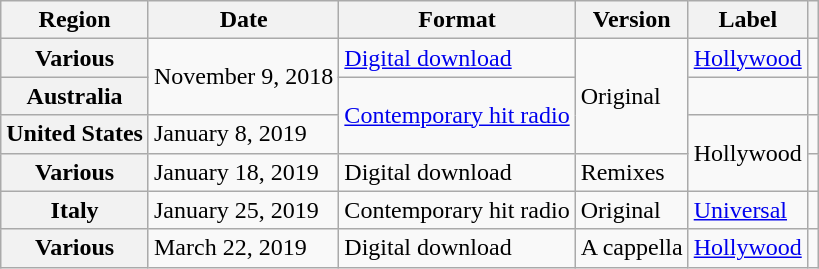<table class="wikitable plainrowheaders">
<tr>
<th scope="col">Region</th>
<th scope="col">Date</th>
<th scope="col">Format</th>
<th>Version</th>
<th scope="col">Label</th>
<th scope="col"></th>
</tr>
<tr>
<th scope="row">Various</th>
<td rowspan="2">November 9, 2018</td>
<td><a href='#'>Digital download</a></td>
<td rowspan="3">Original</td>
<td><a href='#'>Hollywood</a></td>
<td></td>
</tr>
<tr>
<th scope="row">Australia</th>
<td rowspan="2"><a href='#'>Contemporary hit radio</a></td>
<td></td>
<td></td>
</tr>
<tr>
<th scope="row">United States</th>
<td>January 8, 2019</td>
<td rowspan="2">Hollywood</td>
<td></td>
</tr>
<tr>
<th scope="row">Various</th>
<td>January 18, 2019</td>
<td>Digital download</td>
<td>Remixes</td>
<td></td>
</tr>
<tr>
<th scope="row">Italy</th>
<td>January 25, 2019</td>
<td>Contemporary hit radio</td>
<td>Original</td>
<td><a href='#'>Universal</a></td>
<td></td>
</tr>
<tr>
<th scope="row">Various</th>
<td>March 22, 2019</td>
<td>Digital download</td>
<td>A cappella</td>
<td><a href='#'>Hollywood</a></td>
<td></td>
</tr>
</table>
